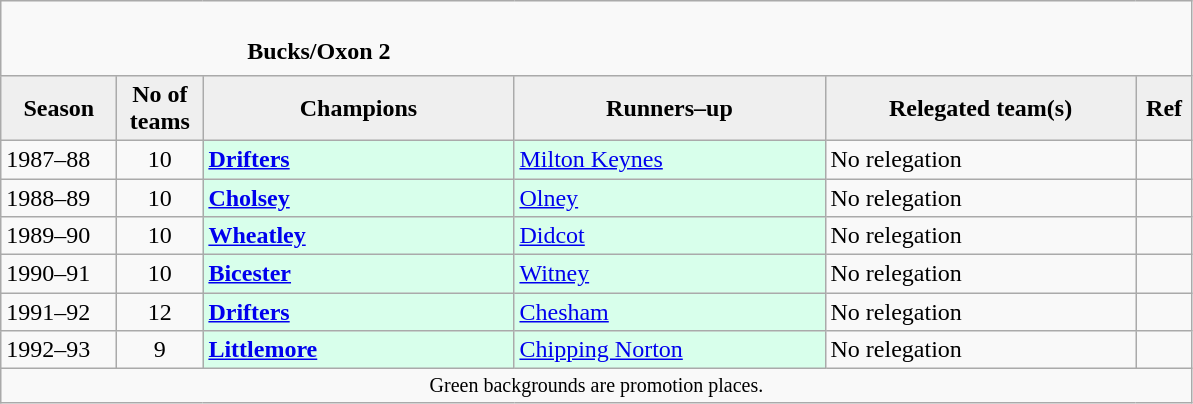<table class="wikitable" style="text-align: left;">
<tr>
<td colspan="11" cellpadding="0" cellspacing="0"><br><table border="0" style="width:100%;" cellpadding="0" cellspacing="0">
<tr>
<td style="width:20%; border:0;"></td>
<td style="border:0;"><strong>Bucks/Oxon 2</strong></td>
<td style="width:20%; border:0;"></td>
</tr>
</table>
</td>
</tr>
<tr>
<th style="background:#efefef; width:70px;">Season</th>
<th style="background:#efefef; width:50px;">No of teams</th>
<th style="background:#efefef; width:200px;">Champions</th>
<th style="background:#efefef; width:200px;">Runners–up</th>
<th style="background:#efefef; width:200px;">Relegated team(s)</th>
<th style="background:#efefef; width:30px;">Ref</th>
</tr>
<tr align=left>
<td>1987–88</td>
<td style="text-align: center;">10</td>
<td style="background:#d8ffeb;"><strong><a href='#'>Drifters</a></strong></td>
<td style="background:#d8ffeb;"><a href='#'>Milton Keynes</a></td>
<td>No relegation</td>
<td></td>
</tr>
<tr>
<td>1988–89</td>
<td style="text-align: center;">10</td>
<td style="background:#d8ffeb;"><strong><a href='#'>Cholsey</a></strong></td>
<td style="background:#d8ffeb;"><a href='#'>Olney</a></td>
<td>No relegation</td>
<td></td>
</tr>
<tr>
<td>1989–90</td>
<td style="text-align: center;">10</td>
<td style="background:#d8ffeb;"><strong><a href='#'>Wheatley</a></strong></td>
<td style="background:#d8ffeb;"><a href='#'>Didcot</a></td>
<td>No relegation</td>
<td></td>
</tr>
<tr>
<td>1990–91</td>
<td style="text-align: center;">10</td>
<td style="background:#d8ffeb;"><strong><a href='#'>Bicester</a></strong></td>
<td style="background:#d8ffeb;"><a href='#'>Witney</a></td>
<td>No relegation</td>
<td></td>
</tr>
<tr>
<td>1991–92</td>
<td style="text-align: center;">12</td>
<td style="background:#d8ffeb;"><strong><a href='#'>Drifters</a></strong></td>
<td style="background:#d8ffeb;"><a href='#'>Chesham</a></td>
<td>No relegation</td>
<td></td>
</tr>
<tr>
<td>1992–93</td>
<td style="text-align: center;">9</td>
<td style="background:#d8ffeb;"><strong><a href='#'>Littlemore</a></strong></td>
<td style="background:#d8ffeb;"><a href='#'>Chipping Norton</a></td>
<td>No relegation</td>
<td></td>
</tr>
<tr>
<td colspan="15"  style="border:0; font-size:smaller; text-align:center;">Green backgrounds are promotion places.</td>
</tr>
</table>
